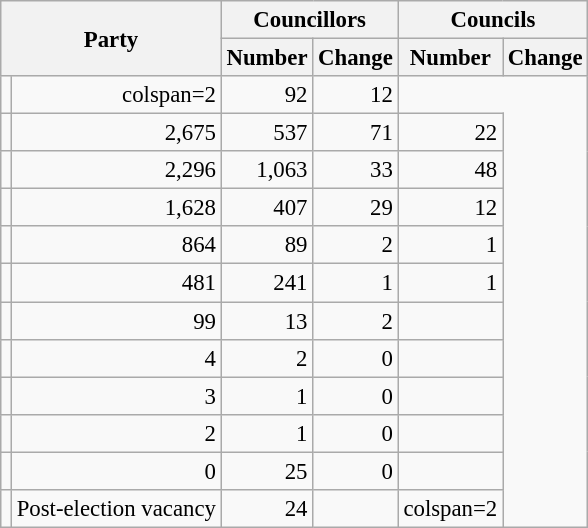<table id="tblbyparty" class="wikitable" style="text-align:right; font-size:95%;">
<tr>
<th colspan="2" rowspan="2">Party</th>
<th colspan="2">Councillors</th>
<th colspan="2">Councils</th>
</tr>
<tr>
<th scope="col">Number</th>
<th scope="col">Change</th>
<th scope="col">Number</th>
<th scope="col">Change</th>
</tr>
<tr>
<td></td>
<td>colspan=2 </td>
<td>92</td>
<td> 12</td>
</tr>
<tr>
<td></td>
<td>2,675</td>
<td> 537</td>
<td>71</td>
<td> 22</td>
</tr>
<tr>
<td></td>
<td>2,296</td>
<td> 1,063</td>
<td>33</td>
<td> 48</td>
</tr>
<tr>
<td></td>
<td>1,628</td>
<td> 407</td>
<td>29</td>
<td> 12</td>
</tr>
<tr>
<td></td>
<td>864</td>
<td> 89</td>
<td>2</td>
<td> 1</td>
</tr>
<tr>
<td></td>
<td>481</td>
<td> 241</td>
<td>1</td>
<td> 1</td>
</tr>
<tr>
<td></td>
<td>99</td>
<td> 13</td>
<td>2</td>
<td></td>
</tr>
<tr>
<td></td>
<td>4</td>
<td> 2</td>
<td>0</td>
<td></td>
</tr>
<tr>
<td></td>
<td>3</td>
<td> 1</td>
<td>0</td>
<td></td>
</tr>
<tr>
<td></td>
<td>2</td>
<td> 1</td>
<td>0</td>
<td></td>
</tr>
<tr>
<td></td>
<td>0</td>
<td> 25</td>
<td>0</td>
<td></td>
</tr>
<tr>
<td></td>
<td scope="row" style="text-align: left;">Post-election vacancy</td>
<td>24</td>
<td></td>
<td>colspan=2 </td>
</tr>
</table>
